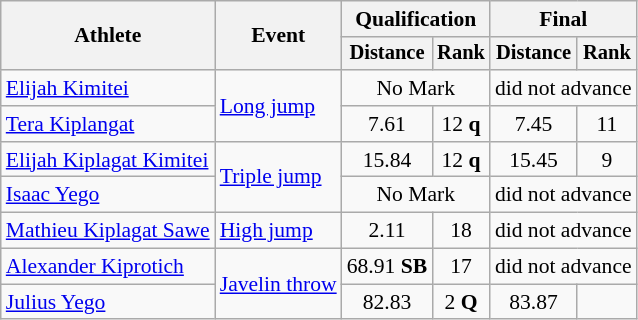<table class="wikitable" style="font-size:90%">
<tr>
<th rowspan=2>Athlete</th>
<th rowspan=2>Event</th>
<th colspan=2>Qualification</th>
<th colspan=2>Final</th>
</tr>
<tr style="font-size:95%">
<th>Distance</th>
<th>Rank</th>
<th>Distance</th>
<th>Rank</th>
</tr>
<tr align=center>
<td align=left><a href='#'>Elijah Kimitei</a></td>
<td style="text-align:left;" rowspan="2"><a href='#'>Long jump</a></td>
<td colspan=2>No Mark</td>
<td colspan=2>did not advance</td>
</tr>
<tr align=center>
<td align=left><a href='#'>Tera Kiplangat</a></td>
<td>7.61</td>
<td>12 <strong>q</strong></td>
<td>7.45</td>
<td>11</td>
</tr>
<tr align=center>
<td align=left><a href='#'>Elijah Kiplagat Kimitei</a></td>
<td style="text-align:left;" rowspan="2"><a href='#'>Triple jump</a></td>
<td>15.84</td>
<td>12 <strong>q</strong></td>
<td>15.45</td>
<td>9</td>
</tr>
<tr align=center>
<td align=left><a href='#'>Isaac Yego</a></td>
<td colspan=2>No Mark</td>
<td colspan=2>did not advance</td>
</tr>
<tr align=center>
<td align=left><a href='#'>Mathieu Kiplagat Sawe</a></td>
<td style="text-align:left;"><a href='#'>High jump</a></td>
<td>2.11</td>
<td>18</td>
<td colspan=2>did not advance</td>
</tr>
<tr align=center>
<td align=left><a href='#'>Alexander Kiprotich</a></td>
<td style="text-align:left;" rowspan="2"><a href='#'>Javelin throw</a></td>
<td>68.91 <strong>SB</strong></td>
<td>17</td>
<td colspan=2>did not advance</td>
</tr>
<tr align=center>
<td align=left><a href='#'>Julius Yego</a></td>
<td>82.83</td>
<td>2 <strong>Q</strong></td>
<td>83.87</td>
<td></td>
</tr>
</table>
